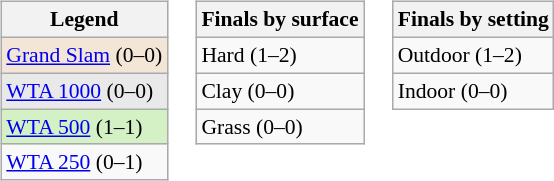<table>
<tr valign=top>
<td><br><table class=wikitable style="font-size:90%">
<tr>
<th>Legend</th>
</tr>
<tr>
<td bgcolor="f3e6d7"><a href='#'>Grand Slam</a> (0–0)</td>
</tr>
<tr>
<td bgcolor="#e9e9e9"><a href='#'>WTA 1000</a> (0–0)</td>
</tr>
<tr>
<td bgcolor="#d4f1c5"><a href='#'>WTA 500</a> (1–1)</td>
</tr>
<tr>
<td><a href='#'>WTA 250</a> (0–1)</td>
</tr>
</table>
</td>
<td><br><table class=wikitable style="font-size:90%">
<tr>
<th>Finals by surface</th>
</tr>
<tr>
<td>Hard (1–2)</td>
</tr>
<tr>
<td>Clay (0–0)</td>
</tr>
<tr>
<td>Grass (0–0)</td>
</tr>
</table>
</td>
<td><br><table class=wikitable style="font-size:90%">
<tr>
<th>Finals by setting</th>
</tr>
<tr>
<td>Outdoor (1–2)</td>
</tr>
<tr>
<td>Indoor (0–0)</td>
</tr>
</table>
</td>
</tr>
</table>
